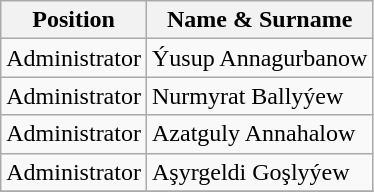<table class="wikitable">
<tr>
<th>Position</th>
<th>Name & Surname</th>
</tr>
<tr>
<td>Administrator</td>
<td>  Ýusup Annagurbanow</td>
</tr>
<tr>
<td>Administrator</td>
<td>  Nurmyrat Ballyýew</td>
</tr>
<tr>
<td>Administrator</td>
<td> Azatguly Annahalow</td>
</tr>
<tr>
<td>Administrator</td>
<td> Aşyrgeldi Goşlyýew</td>
</tr>
<tr>
</tr>
</table>
